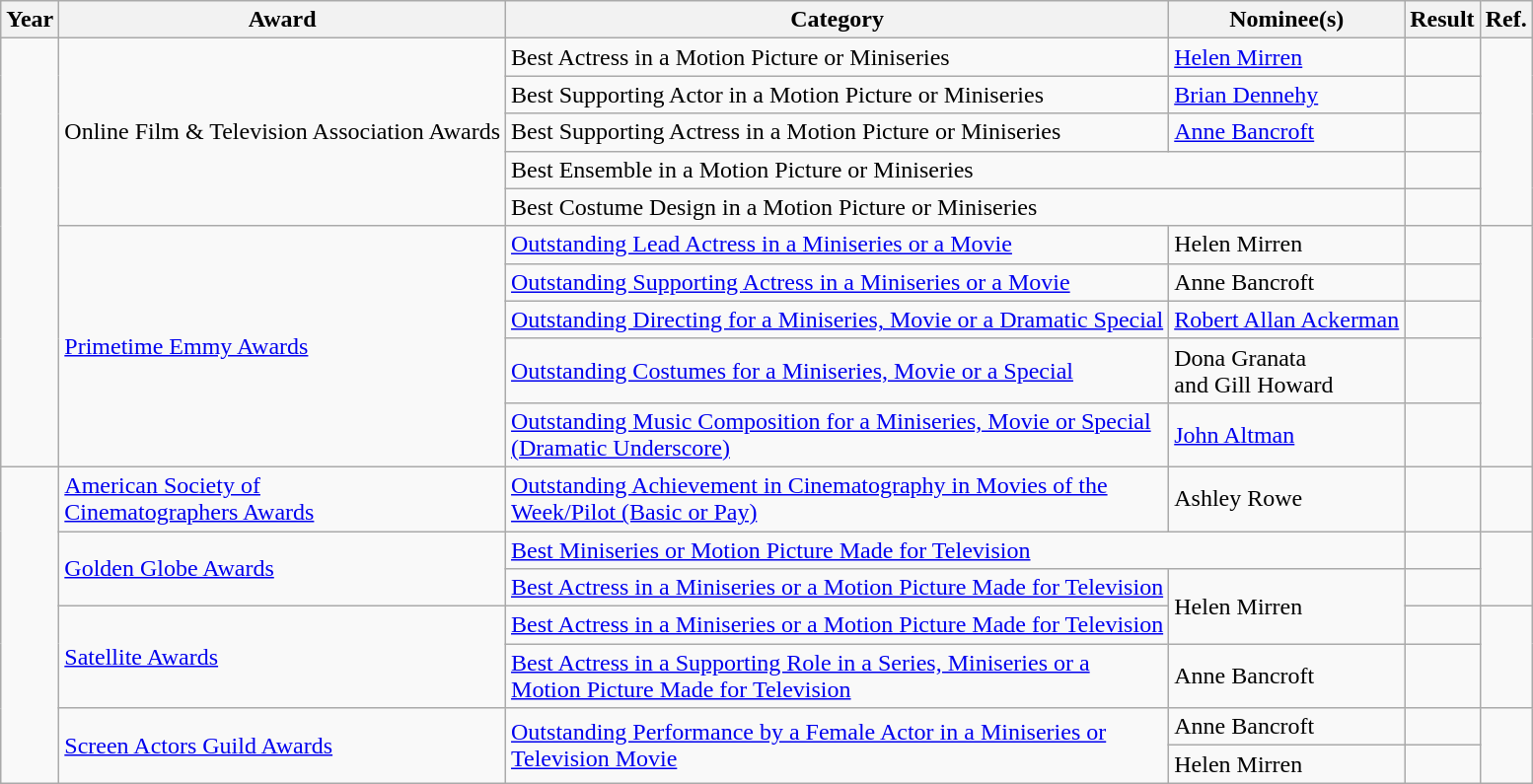<table class="wikitable plainrowheaders">
<tr>
<th>Year</th>
<th>Award</th>
<th>Category</th>
<th>Nominee(s)</th>
<th>Result</th>
<th>Ref.</th>
</tr>
<tr>
<td rowspan="10"></td>
<td rowspan="5">Online Film & Television Association Awards</td>
<td>Best Actress in a Motion Picture or Miniseries</td>
<td><a href='#'>Helen Mirren</a></td>
<td></td>
<td align="center" rowspan="5"></td>
</tr>
<tr>
<td>Best Supporting Actor in a Motion Picture or Miniseries</td>
<td><a href='#'>Brian Dennehy</a></td>
<td></td>
</tr>
<tr>
<td>Best Supporting Actress in a Motion Picture or Miniseries</td>
<td><a href='#'>Anne Bancroft</a></td>
<td></td>
</tr>
<tr>
<td colspan="2">Best Ensemble in a Motion Picture or Miniseries</td>
<td></td>
</tr>
<tr>
<td colspan="2">Best Costume Design in a Motion Picture or Miniseries</td>
<td></td>
</tr>
<tr>
<td rowspan="5"><a href='#'>Primetime Emmy Awards</a></td>
<td><a href='#'>Outstanding Lead Actress in a Miniseries or a Movie</a></td>
<td>Helen Mirren</td>
<td></td>
<td align="center" rowspan="5"></td>
</tr>
<tr>
<td><a href='#'>Outstanding Supporting Actress in a Miniseries or a Movie</a></td>
<td>Anne Bancroft</td>
<td></td>
</tr>
<tr>
<td><a href='#'>Outstanding Directing for a Miniseries, Movie or a Dramatic Special</a></td>
<td><a href='#'>Robert Allan Ackerman</a></td>
<td></td>
</tr>
<tr>
<td><a href='#'>Outstanding Costumes for a Miniseries, Movie or a Special</a></td>
<td>Dona Granata <br> and Gill Howard</td>
<td></td>
</tr>
<tr>
<td><a href='#'>Outstanding Music Composition for a Miniseries, Movie or Special <br> (Dramatic Underscore)</a></td>
<td><a href='#'>John Altman</a></td>
<td></td>
</tr>
<tr>
<td rowspan="7"></td>
<td><a href='#'>American Society of <br> Cinematographers Awards</a></td>
<td><a href='#'>Outstanding Achievement in Cinematography in Movies of the <br> Week/Pilot (Basic or Pay)</a></td>
<td>Ashley Rowe</td>
<td></td>
<td align="center"></td>
</tr>
<tr>
<td rowspan="2"><a href='#'>Golden Globe Awards</a></td>
<td colspan="2"><a href='#'>Best Miniseries or Motion Picture Made for Television</a></td>
<td></td>
<td align="center" rowspan="2"></td>
</tr>
<tr>
<td><a href='#'>Best Actress in a Miniseries or a Motion Picture Made for Television</a></td>
<td rowspan="2">Helen Mirren</td>
<td></td>
</tr>
<tr>
<td rowspan="2"><a href='#'>Satellite Awards</a></td>
<td><a href='#'>Best Actress in a Miniseries or a Motion Picture Made for Television</a></td>
<td></td>
<td align="center" rowspan="2"></td>
</tr>
<tr>
<td><a href='#'>Best Actress in a Supporting Role in a Series, Miniseries or a <br> Motion Picture Made for Television</a></td>
<td>Anne Bancroft</td>
<td></td>
</tr>
<tr>
<td rowspan="2"><a href='#'>Screen Actors Guild Awards</a></td>
<td rowspan="2"><a href='#'>Outstanding Performance by a Female Actor in a Miniseries or <br> Television Movie</a></td>
<td>Anne Bancroft</td>
<td></td>
<td align="center" rowspan="2"></td>
</tr>
<tr>
<td>Helen Mirren</td>
<td></td>
</tr>
</table>
